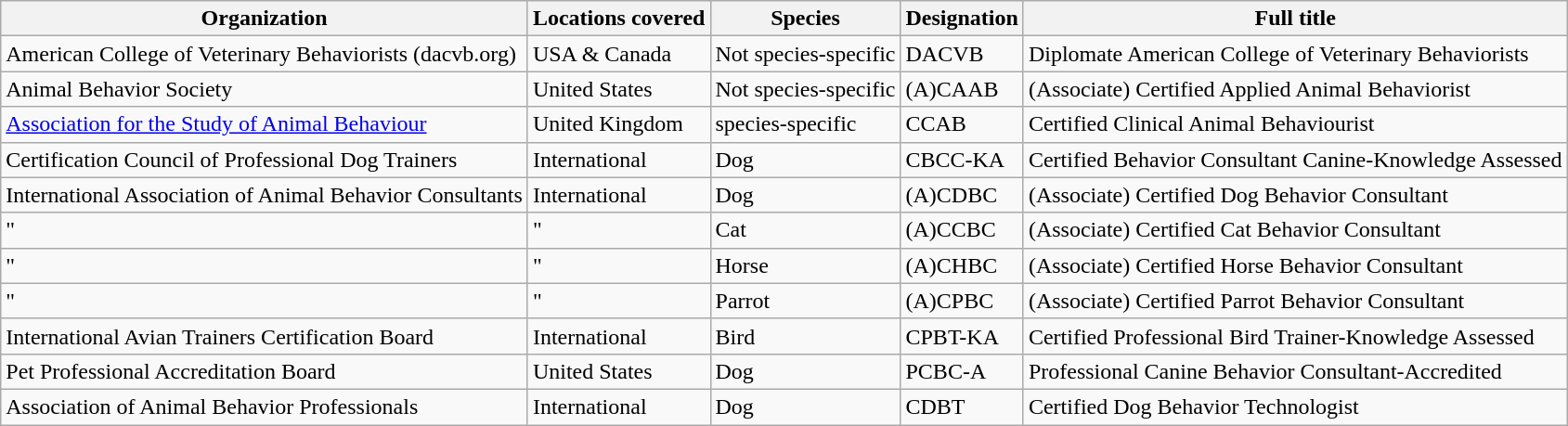<table class="wikitable">
<tr>
<th>Organization</th>
<th>Locations covered</th>
<th>Species</th>
<th>Designation</th>
<th>Full title</th>
</tr>
<tr>
<td>American College of Veterinary Behaviorists (dacvb.org)</td>
<td>USA & Canada</td>
<td>Not species-specific</td>
<td>DACVB</td>
<td>Diplomate American College of Veterinary Behaviorists</td>
</tr>
<tr>
<td>Animal Behavior Society</td>
<td>United States</td>
<td>Not species-specific</td>
<td>(A)CAAB</td>
<td>(Associate) Certified Applied Animal Behaviorist</td>
</tr>
<tr>
<td><a href='#'>Association for the Study of Animal Behaviour</a></td>
<td>United Kingdom</td>
<td>species-specific</td>
<td>CCAB</td>
<td>Certified Clinical Animal Behaviourist</td>
</tr>
<tr>
<td>Certification Council of Professional Dog Trainers</td>
<td>International</td>
<td>Dog</td>
<td>CBCC-KA</td>
<td>Certified Behavior Consultant Canine-Knowledge Assessed</td>
</tr>
<tr>
<td>International Association of Animal Behavior Consultants</td>
<td>International</td>
<td>Dog</td>
<td>(A)CDBC</td>
<td>(Associate) Certified Dog Behavior Consultant</td>
</tr>
<tr>
<td>"</td>
<td>"</td>
<td>Cat</td>
<td>(A)CCBC</td>
<td>(Associate) Certified Cat Behavior Consultant</td>
</tr>
<tr>
<td>"</td>
<td>"</td>
<td>Horse</td>
<td>(A)CHBC</td>
<td>(Associate) Certified Horse Behavior Consultant</td>
</tr>
<tr>
<td>"</td>
<td>"</td>
<td>Parrot</td>
<td>(A)CPBC</td>
<td>(Associate) Certified Parrot Behavior Consultant</td>
</tr>
<tr>
<td>International Avian Trainers Certification Board</td>
<td>International</td>
<td>Bird</td>
<td>CPBT-KA</td>
<td>Certified Professional Bird Trainer-Knowledge Assessed</td>
</tr>
<tr>
<td>Pet Professional Accreditation Board</td>
<td>United States</td>
<td>Dog</td>
<td>PCBC-A</td>
<td>Professional Canine Behavior Consultant-Accredited</td>
</tr>
<tr>
<td>Association of Animal Behavior Professionals</td>
<td>International</td>
<td>Dog</td>
<td>CDBT</td>
<td>Certified Dog Behavior Technologist</td>
</tr>
</table>
